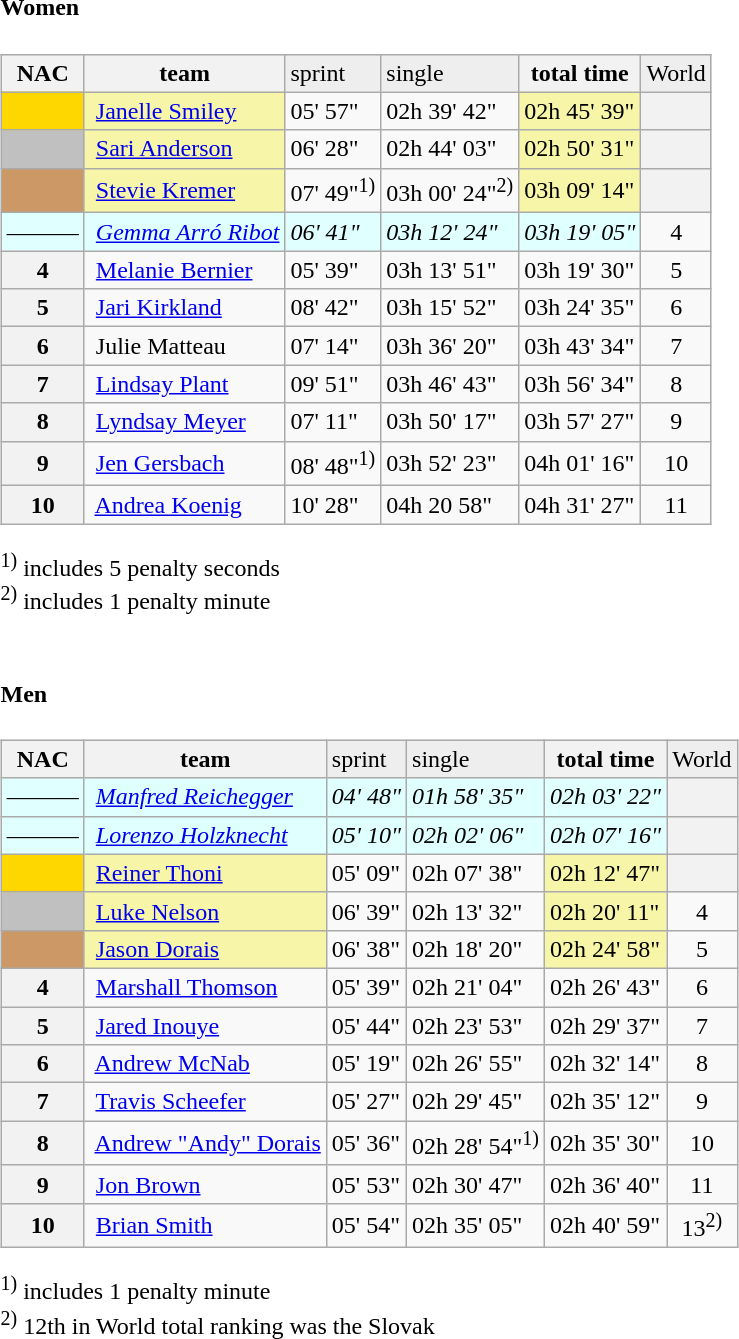<table>
<tr>
<td><br><h4>Women</h4><table class="wikitable">
<tr>
<th>NAC</th>
<th>team</th>
<td bgcolor="#EEEEEE">sprint</td>
<td bgcolor="#EEEEEE">single</td>
<th>total time</th>
<td bgcolor="#EEEEEE">World</td>
</tr>
<tr>
<td bgcolor="gold" align="center"></td>
<td bgcolor="#F7F6A8"> <a href='#'>Janelle Smiley</a></td>
<td>05' 57"</td>
<td>02h 39' 42"</td>
<td bgcolor="#F7F6A8">02h 45' 39"</td>
<th bgcolor="gold"></th>
</tr>
<tr>
<td bgcolor="silver" align="center"></td>
<td bgcolor="#F7F6A8"> <a href='#'>Sari Anderson</a></td>
<td>06' 28"</td>
<td>02h 44' 03"</td>
<td bgcolor="#F7F6A8">02h 50' 31"</td>
<th bgcolor="silver"></th>
</tr>
<tr>
<td bgcolor="#cc9966" align="center"></td>
<td bgcolor="#F7F6A8"> <a href='#'>Stevie Kremer</a></td>
<td>07' 49"<sup>1)</sup></td>
<td>03h 00' 24"<sup>2)</sup></td>
<td bgcolor="#F7F6A8">03h 09' 14"</td>
<th bgcolor="#cc9966"></th>
</tr>
<tr>
<td bgcolor="#E0FFFF" align="center">––––––</td>
<td bgcolor="#E0FFFF"> <em><a href='#'>Gemma Arró Ribot</a></em></td>
<td bgcolor="#E0FFFF"><em>06' 41"</em></td>
<td bgcolor="#E0FFFF"><em>03h 12' 24"</em></td>
<td bgcolor="#E0FFFF"><em>03h 19' 05"</em></td>
<td align="center">4</td>
</tr>
<tr>
<th>4</th>
<td> <a href='#'>Melanie Bernier</a></td>
<td>05' 39"</td>
<td>03h 13' 51"</td>
<td>03h 19' 30"</td>
<td align="center">5</td>
</tr>
<tr>
<th>5</th>
<td> <a href='#'>Jari Kirkland</a></td>
<td>08' 42"</td>
<td>03h 15' 52"</td>
<td>03h 24' 35"</td>
<td align="center">6</td>
</tr>
<tr>
<th>6</th>
<td> Julie Matteau</td>
<td>07' 14"</td>
<td>03h 36' 20"</td>
<td>03h 43' 34"</td>
<td align="center">7</td>
</tr>
<tr>
<th>7</th>
<td> <a href='#'>Lindsay Plant</a></td>
<td>09' 51"</td>
<td>03h 46' 43"</td>
<td>03h 56' 34"</td>
<td align="center">8</td>
</tr>
<tr>
<th>8</th>
<td> <a href='#'>Lyndsay Meyer</a></td>
<td>07' 11"</td>
<td>03h 50' 17"</td>
<td>03h 57' 27"</td>
<td align="center">9</td>
</tr>
<tr>
<th>9</th>
<td> <a href='#'>Jen Gersbach</a></td>
<td>08' 48"<sup>1)</sup></td>
<td>03h 52' 23"</td>
<td>04h 01' 16"</td>
<td align="center">10</td>
</tr>
<tr>
<th>10</th>
<td> <a href='#'>Andrea Koenig</a></td>
<td>10' 28"</td>
<td>04h 20 58"</td>
<td>04h 31' 27"</td>
<td align="center">11</td>
</tr>
</table>
<sup>1)</sup> includes 5 penalty seconds<br>
<sup>2)</sup> includes 1 penalty minute</td>
</tr>
<tr>
<td><br><h4>Men</h4><table class="wikitable">
<tr>
<th>NAC</th>
<th>team</th>
<td bgcolor="#EEEEEE">sprint</td>
<td bgcolor="#EEEEEE">single</td>
<th>total time</th>
<td bgcolor="#EEEEEE">World</td>
</tr>
<tr>
<td bgcolor="#E0FFFF" align="center">––––––</td>
<td bgcolor="#E0FFFF"> <em><a href='#'>Manfred Reichegger</a></em></td>
<td bgcolor="#E0FFFF"><em>04' 48"</em></td>
<td bgcolor="#E0FFFF"><em>01h 58' 35"</em></td>
<td bgcolor="#E0FFFF"><em>02h 03' 22"</em></td>
<th bgcolor="gold"></th>
</tr>
<tr>
<td bgcolor="#E0FFFF" align="center">––––––</td>
<td bgcolor="#E0FFFF"> <em><a href='#'>Lorenzo Holzknecht</a></em></td>
<td bgcolor="#E0FFFF"><em>05' 10"</em></td>
<td bgcolor="#E0FFFF"><em>02h 02' 06"</em></td>
<td bgcolor="#E0FFFF"><em>02h 07' 16"</em></td>
<th bgcolor="silver"></th>
</tr>
<tr>
<td bgcolor="gold" align="center"></td>
<td bgcolor="#F7F6A8"> <a href='#'>Reiner Thoni</a></td>
<td>05' 09"</td>
<td>02h 07' 38"</td>
<td bgcolor="#F7F6A8">02h 12' 47"</td>
<th bgcolor="#cc9966"></th>
</tr>
<tr>
<td bgcolor="silver" align="center"></td>
<td bgcolor="#F7F6A8"> <a href='#'>Luke Nelson</a></td>
<td>06' 39"</td>
<td>02h 13' 32"</td>
<td bgcolor="#F7F6A8">02h 20' 11"</td>
<td align="center">4</td>
</tr>
<tr>
<td bgcolor="#cc9966" align="center"></td>
<td bgcolor="#F7F6A8"> <a href='#'>Jason Dorais</a></td>
<td>06' 38"</td>
<td>02h 18' 20"</td>
<td bgcolor="#F7F6A8">02h 24' 58"</td>
<td align="center">5</td>
</tr>
<tr>
<th>4</th>
<td> <a href='#'>Marshall Thomson</a></td>
<td>05' 39"</td>
<td>02h 21' 04"</td>
<td>02h 26' 43"</td>
<td align="center">6</td>
</tr>
<tr>
<th>5</th>
<td> <a href='#'>Jared Inouye</a></td>
<td>05' 44"</td>
<td>02h 23' 53"</td>
<td>02h 29' 37"</td>
<td align="center">7</td>
</tr>
<tr>
<th>6</th>
<td> <a href='#'>Andrew McNab</a></td>
<td>05' 19"</td>
<td>02h 26' 55"</td>
<td>02h 32' 14"</td>
<td align="center">8</td>
</tr>
<tr>
<th>7</th>
<td> <a href='#'>Travis Scheefer</a></td>
<td>05' 27"</td>
<td>02h 29' 45"</td>
<td>02h 35' 12"</td>
<td align="center">9</td>
</tr>
<tr>
<th>8</th>
<td> <a href='#'>Andrew "Andy" Dorais</a></td>
<td>05' 36"</td>
<td>02h 28' 54"<sup>1)</sup></td>
<td>02h 35' 30"</td>
<td align="center">10</td>
</tr>
<tr>
<th>9</th>
<td> <a href='#'>Jon Brown</a></td>
<td>05' 53"</td>
<td>02h 30' 47"</td>
<td>02h 36' 40"</td>
<td align="center">11</td>
</tr>
<tr>
<th>10</th>
<td> <a href='#'>Brian Smith</a></td>
<td>05' 54"</td>
<td>02h 35' 05"</td>
<td>02h 40' 59"</td>
<td align="center">13<sup>2)</sup></td>
</tr>
</table>
<sup>1)</sup> includes 1 penalty minute<br>
<sup>2)</sup> 12th in World total ranking was the Slovak</td>
</tr>
</table>
